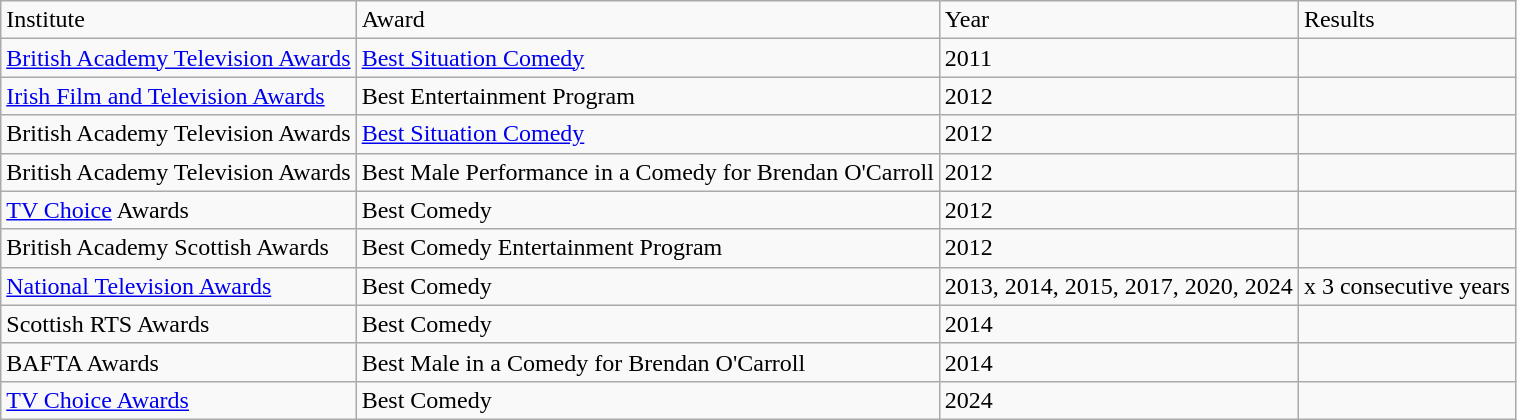<table class="wikitable">
<tr>
<td>Institute</td>
<td>Award</td>
<td>Year</td>
<td>Results</td>
</tr>
<tr>
<td><a href='#'>British Academy Television Awards</a></td>
<td><a href='#'>Best Situation Comedy</a></td>
<td>2011</td>
<td></td>
</tr>
<tr>
<td><a href='#'>Irish Film and Television Awards</a></td>
<td>Best Entertainment Program</td>
<td>2012</td>
<td></td>
</tr>
<tr>
<td>British Academy Television Awards</td>
<td><a href='#'>Best Situation Comedy</a></td>
<td>2012</td>
<td></td>
</tr>
<tr>
<td>British Academy Television Awards</td>
<td>Best Male Performance in a Comedy for Brendan O'Carroll</td>
<td>2012</td>
<td></td>
</tr>
<tr>
<td><a href='#'>TV Choice</a> Awards</td>
<td>Best Comedy</td>
<td>2012</td>
<td></td>
</tr>
<tr>
<td>British Academy Scottish Awards</td>
<td>Best Comedy Entertainment Program</td>
<td>2012</td>
<td></td>
</tr>
<tr>
<td><a href='#'>National Television Awards</a></td>
<td>Best Comedy</td>
<td>2013, 2014, 2015, 2017, 2020, 2024</td>
<td> x 3 consecutive years</td>
</tr>
<tr>
<td>Scottish RTS Awards</td>
<td>Best Comedy</td>
<td>2014</td>
<td></td>
</tr>
<tr>
<td>BAFTA Awards</td>
<td>Best Male in a Comedy for Brendan O'Carroll</td>
<td>2014</td>
<td></td>
</tr>
<tr>
<td><a href='#'>TV Choice Awards</a></td>
<td>Best Comedy</td>
<td>2024</td>
<td></td>
</tr>
</table>
